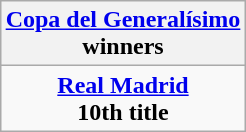<table class="wikitable" style="text-align: center; margin: 0 auto;">
<tr>
<th><a href='#'>Copa del Generalísimo</a><br>winners</th>
</tr>
<tr>
<td><strong><a href='#'>Real Madrid</a></strong><br><strong>10th title</strong></td>
</tr>
</table>
